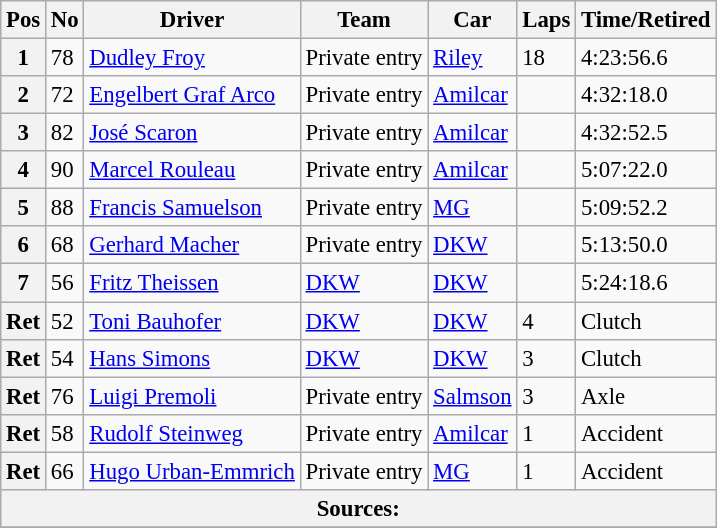<table class="wikitable" style="font-size: 95%;">
<tr>
<th>Pos</th>
<th>No</th>
<th>Driver</th>
<th>Team</th>
<th>Car</th>
<th>Laps</th>
<th>Time/Retired</th>
</tr>
<tr>
<th>1</th>
<td>78</td>
<td> <a href='#'>Dudley Froy</a></td>
<td>Private entry</td>
<td><a href='#'>Riley</a></td>
<td>18</td>
<td>4:23:56.6</td>
</tr>
<tr>
<th>2</th>
<td>72</td>
<td> <a href='#'>Engelbert Graf Arco</a></td>
<td>Private entry</td>
<td><a href='#'>Amilcar</a></td>
<td></td>
<td>4:32:18.0</td>
</tr>
<tr>
<th>3</th>
<td>82</td>
<td><a href='#'>José Scaron</a></td>
<td>Private entry</td>
<td><a href='#'>Amilcar</a></td>
<td></td>
<td>4:32:52.5</td>
</tr>
<tr>
<th>4</th>
<td>90</td>
<td><a href='#'>Marcel Rouleau</a></td>
<td>Private entry</td>
<td><a href='#'>Amilcar</a></td>
<td></td>
<td>5:07:22.0</td>
</tr>
<tr>
<th>5</th>
<td>88</td>
<td> <a href='#'>Francis Samuelson</a></td>
<td>Private entry</td>
<td><a href='#'>MG</a></td>
<td></td>
<td>5:09:52.2</td>
</tr>
<tr>
<th>6</th>
<td>68</td>
<td> <a href='#'>Gerhard Macher</a></td>
<td>Private entry</td>
<td><a href='#'>DKW</a></td>
<td></td>
<td>5:13:50.0</td>
</tr>
<tr>
<th>7</th>
<td>56</td>
<td><a href='#'>Fritz Theissen</a></td>
<td><a href='#'>DKW</a></td>
<td><a href='#'>DKW</a></td>
<td></td>
<td>5:24:18.6</td>
</tr>
<tr>
<th>Ret</th>
<td>52</td>
<td> <a href='#'>Toni Bauhofer</a></td>
<td><a href='#'>DKW</a></td>
<td><a href='#'>DKW</a></td>
<td>4</td>
<td>Clutch</td>
</tr>
<tr>
<th>Ret</th>
<td>54</td>
<td> <a href='#'>Hans Simons</a></td>
<td><a href='#'>DKW</a></td>
<td><a href='#'>DKW</a></td>
<td>3</td>
<td>Clutch</td>
</tr>
<tr>
<th>Ret</th>
<td>76</td>
<td> <a href='#'>Luigi Premoli</a></td>
<td>Private entry</td>
<td><a href='#'>Salmson</a></td>
<td>3</td>
<td>Axle</td>
</tr>
<tr>
<th>Ret</th>
<td>58</td>
<td> <a href='#'>Rudolf Steinweg</a></td>
<td>Private entry</td>
<td><a href='#'>Amilcar</a></td>
<td>1</td>
<td>Accident</td>
</tr>
<tr>
<th>Ret</th>
<td>66</td>
<td> <a href='#'>Hugo Urban-Emmrich</a></td>
<td>Private entry</td>
<td><a href='#'>MG</a></td>
<td>1</td>
<td>Accident</td>
</tr>
<tr>
<th colspan="7">Sources:</th>
</tr>
<tr>
</tr>
</table>
